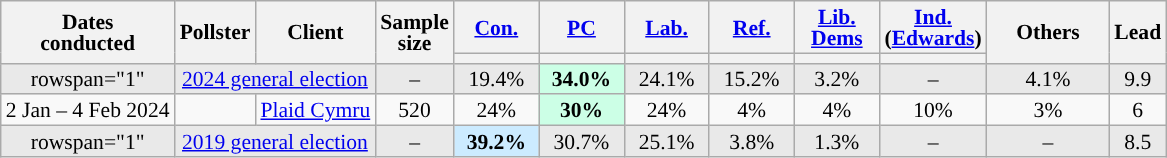<table class="wikitable sortable mw-datatable" style="text-align:center; font-size:90%; line-height:14px;">
<tr>
<th rowspan="2">Dates<br>conducted</th>
<th rowspan="2">Pollster</th>
<th rowspan="2">Client</th>
<th rowspan="2" data-sort-type="number">Sample<br>size</th>
<th class="unsortable" style="width:50px;"><a href='#'>Con.</a></th>
<th class="unsortable" style="width:50px;"><a href='#'>PC</a></th>
<th class="unsortable" style="width:50px;"><a href='#'>Lab.</a></th>
<th class="unsortable" style="width:50px;"><a href='#'>Ref.</a></th>
<th class="unsortable" style="width:50px;"><a href='#'>Lib. Dems</a></th>
<th class="unsortable" style="width:50px;"><a href='#'>Ind.</a> (<a href='#'>Edwards</a>)</th>
<th rowspan="2" class="unsortable" style="width:75px;">Others</th>
<th rowspan="2" data-sort-type="number">Lead</th>
</tr>
<tr>
<th data-sort-type="number" style="background:"></th>
<th data-sort-type="number" style="background:"></th>
<th data-sort-type="number" style="background:"></th>
<th data-sort-type="number" style="background:"></th>
<th data-sort-type="number" style="background:"></th>
<th data-sort-type="number" style="background:"></th>
</tr>
<tr style="background:#e9e9e9;">
<td>rowspan="1" </td>
<td colspan="2" rowspan="1"><a href='#'>2024 general election</a></td>
<td>–</td>
<td>19.4%</td>
<td style="background:#CCFFE6;"><strong>34.0%</strong></td>
<td>24.1%</td>
<td>15.2%</td>
<td>3.2%</td>
<td>–</td>
<td>4.1%</td>
<td style="background:">9.9</td>
</tr>
<tr>
<td>2 Jan – 4 Feb 2024</td>
<td></td>
<td><a href='#'>Plaid Cymru</a></td>
<td>520</td>
<td>24%</td>
<td style="background:#CCFFE6;"><strong>30%</strong></td>
<td>24%</td>
<td>4%</td>
<td>4%</td>
<td>10%</td>
<td>3%</td>
<td style="background:">6</td>
</tr>
<tr style="background:#e9e9e9;">
<td>rowspan="1" </td>
<td colspan="2" rowspan="1"><a href='#'>2019 general election</a></td>
<td>–</td>
<td style="background:#CCEBFF;"><strong>39.2%</strong></td>
<td>30.7%</td>
<td>25.1%</td>
<td>3.8%</td>
<td>1.3%</td>
<td>–</td>
<td>–</td>
<td style="background:">8.5</td>
</tr>
</table>
